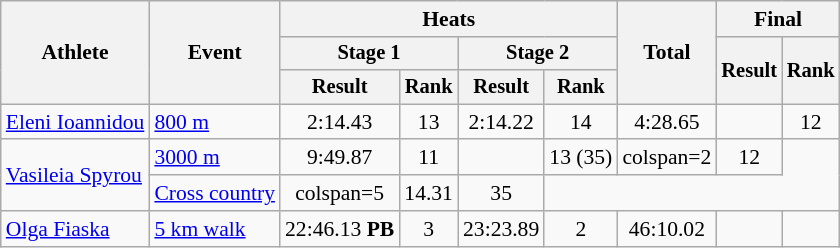<table class="wikitable" style="font-size:90%">
<tr>
<th rowspan=3>Athlete</th>
<th rowspan=3>Event</th>
<th colspan=4>Heats</th>
<th rowspan=3>Total</th>
<th colspan=2>Final</th>
</tr>
<tr style="font-size:95%">
<th colspan=2>Stage 1</th>
<th colspan=2>Stage 2</th>
<th rowspan=2>Result</th>
<th rowspan=2>Rank</th>
</tr>
<tr style="font-size:95%">
<th>Result</th>
<th>Rank</th>
<th>Result</th>
<th>Rank</th>
</tr>
<tr align=center>
<td align=left><a href='#'>Eleni Ioannidou</a></td>
<td align=left><a href='#'>800 m</a></td>
<td>2:14.43</td>
<td>13</td>
<td>2:14.22</td>
<td>14</td>
<td>4:28.65</td>
<td></td>
<td>12</td>
</tr>
<tr align=center>
<td align=left rowspan=2><a href='#'>Vasileia Spyrou</a></td>
<td align=left><a href='#'>3000 m</a></td>
<td>9:49.87</td>
<td>11</td>
<td></td>
<td>13 (35)</td>
<td>colspan=2 </td>
<td>12</td>
</tr>
<tr align=center>
<td align=left><a href='#'>Cross country</a></td>
<td>colspan=5 </td>
<td>14.31</td>
<td>35</td>
</tr>
<tr align=center>
<td align=left><a href='#'>Olga Fiaska</a></td>
<td align=left><a href='#'>5 km walk</a></td>
<td>22:46.13 <strong>PB</strong></td>
<td>3</td>
<td>23:23.89</td>
<td>2</td>
<td>46:10.02</td>
<td></td>
<td></td>
</tr>
</table>
